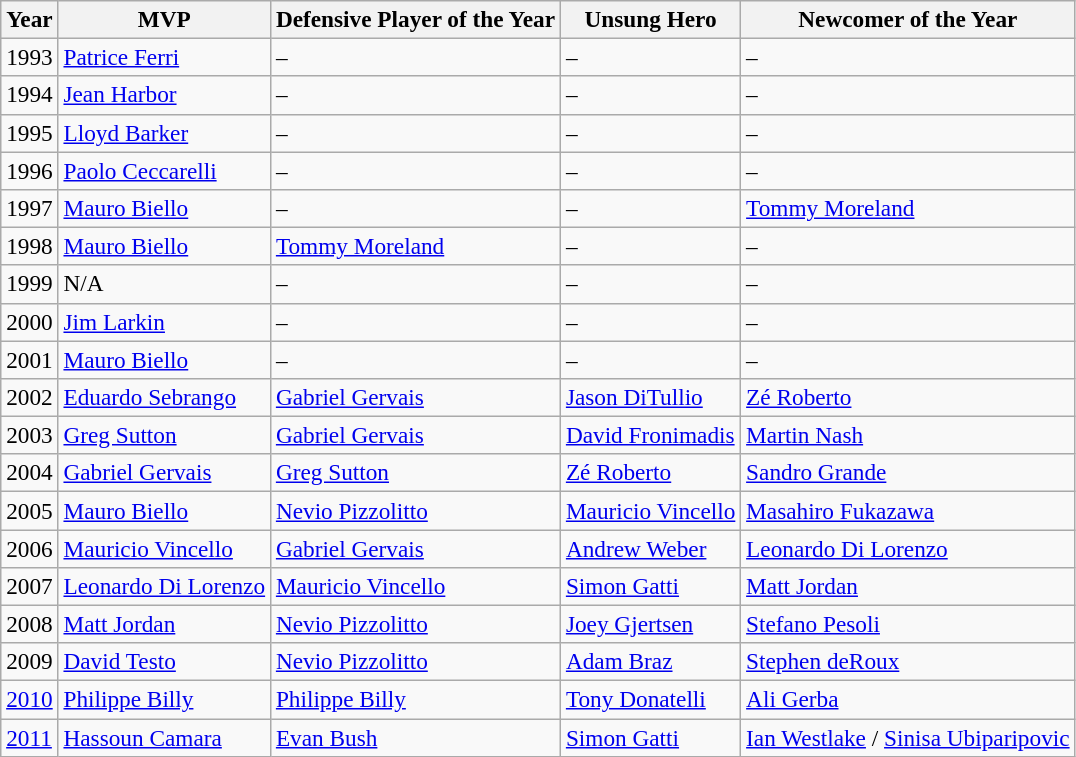<table class="wikitable" style="font-size:97%; text-align:left;">
<tr>
<th>Year</th>
<th>MVP</th>
<th>Defensive Player of the Year</th>
<th>Unsung Hero</th>
<th>Newcomer of the Year</th>
</tr>
<tr>
<td>1993</td>
<td style="text-align:left;"> <a href='#'>Patrice Ferri</a></td>
<td>–</td>
<td>–</td>
<td>–</td>
</tr>
<tr>
<td>1994</td>
<td style="text-align:left;"> <a href='#'>Jean Harbor</a></td>
<td>–</td>
<td>–</td>
<td>–</td>
</tr>
<tr>
<td>1995</td>
<td style="text-align:left;"> <a href='#'>Lloyd Barker</a></td>
<td>–</td>
<td>–</td>
<td>–</td>
</tr>
<tr>
<td>1996</td>
<td style="text-align:left;"> <a href='#'>Paolo Ceccarelli</a></td>
<td>–</td>
<td>–</td>
<td>–</td>
</tr>
<tr>
<td>1997</td>
<td style="text-align:left;"> <a href='#'>Mauro Biello</a></td>
<td>–</td>
<td>–</td>
<td style="text-align:left;"> <a href='#'>Tommy Moreland</a></td>
</tr>
<tr>
<td>1998</td>
<td style="text-align:left;"> <a href='#'>Mauro Biello</a></td>
<td style="text-align:left;"> <a href='#'>Tommy Moreland</a></td>
<td>–</td>
<td>–</td>
</tr>
<tr>
<td>1999</td>
<td>N/A</td>
<td>–</td>
<td>–</td>
<td>–</td>
</tr>
<tr>
<td>2000</td>
<td style="text-align:left;"> <a href='#'>Jim Larkin</a></td>
<td>–</td>
<td>–</td>
<td>–</td>
</tr>
<tr>
<td>2001</td>
<td style="text-align:left;"> <a href='#'>Mauro Biello</a></td>
<td>–</td>
<td>–</td>
<td>–</td>
</tr>
<tr>
<td>2002</td>
<td style="text-align:left;"> <a href='#'>Eduardo Sebrango</a></td>
<td style="text-align:left;"> <a href='#'>Gabriel Gervais</a></td>
<td style="text-align:left;"> <a href='#'>Jason DiTullio</a></td>
<td style="text-align:left;"> <a href='#'>Zé Roberto</a></td>
</tr>
<tr>
<td>2003</td>
<td style="text-align:left;"> <a href='#'>Greg Sutton</a></td>
<td style="text-align:left;"> <a href='#'>Gabriel Gervais</a></td>
<td style="text-align:left;"> <a href='#'>David Fronimadis</a></td>
<td style="text-align:left;"> <a href='#'>Martin Nash</a></td>
</tr>
<tr>
<td>2004</td>
<td style="text-align:left;"> <a href='#'>Gabriel Gervais</a></td>
<td style="text-align:left;"> <a href='#'>Greg Sutton</a></td>
<td style="text-align:left;"> <a href='#'>Zé Roberto</a></td>
<td style="text-align:left;"> <a href='#'>Sandro Grande</a></td>
</tr>
<tr>
<td>2005</td>
<td style="text-align:left;"> <a href='#'>Mauro Biello</a></td>
<td style="text-align:left;"> <a href='#'>Nevio Pizzolitto</a></td>
<td style="text-align:left;"> <a href='#'>Mauricio Vincello</a></td>
<td style="text-align:left;"> <a href='#'>Masahiro Fukazawa</a></td>
</tr>
<tr>
<td>2006</td>
<td style="text-align:left;"> <a href='#'>Mauricio Vincello</a></td>
<td style="text-align:left;"> <a href='#'>Gabriel Gervais</a></td>
<td style="text-align:left;"> <a href='#'>Andrew Weber</a></td>
<td style="text-align:left;"> <a href='#'>Leonardo Di Lorenzo</a></td>
</tr>
<tr>
<td>2007</td>
<td style="text-align:left;"> <a href='#'>Leonardo Di Lorenzo</a></td>
<td style="text-align:left;"> <a href='#'>Mauricio Vincello</a></td>
<td style="text-align:left;"> <a href='#'>Simon Gatti</a></td>
<td style="text-align:left;"> <a href='#'>Matt Jordan</a></td>
</tr>
<tr>
<td>2008</td>
<td style="text-align:left;"> <a href='#'>Matt Jordan</a></td>
<td style="text-align:left;"> <a href='#'>Nevio Pizzolitto</a></td>
<td style="text-align:left;"> <a href='#'>Joey Gjertsen</a></td>
<td style="text-align:left;"> <a href='#'>Stefano Pesoli</a></td>
</tr>
<tr>
<td>2009</td>
<td style="text-align:left;"> <a href='#'>David Testo</a></td>
<td style="text-align:left;"> <a href='#'>Nevio Pizzolitto</a></td>
<td style="text-align:left;"> <a href='#'>Adam Braz</a></td>
<td style="text-align:left;"> <a href='#'>Stephen deRoux</a></td>
</tr>
<tr>
<td><a href='#'>2010</a></td>
<td style="text-align:left;"> <a href='#'>Philippe Billy</a></td>
<td style="text-align:left;"> <a href='#'>Philippe Billy</a></td>
<td style="text-align:left;"> <a href='#'>Tony Donatelli</a></td>
<td style="text-align:left;"> <a href='#'>Ali Gerba</a></td>
</tr>
<tr>
<td><a href='#'>2011</a></td>
<td style="text-align:left;"> <a href='#'>Hassoun Camara</a></td>
<td style="text-align:left;"> <a href='#'>Evan Bush</a></td>
<td style="text-align:left;"> <a href='#'>Simon Gatti</a></td>
<td style="text-align:left;"> <a href='#'>Ian Westlake</a> /  <a href='#'>Sinisa Ubiparipovic</a></td>
</tr>
</table>
